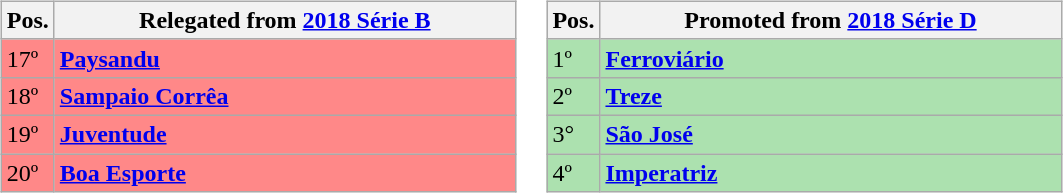<table>
<tr>
<td><br><table class="wikitable">
<tr>
<th align="center">Pos.</th>
<th width="300">Relegated from <a href='#'>2018 Série B</a></th>
</tr>
<tr style="background: #FF8888;">
<td>17º</td>
<td><strong><a href='#'>Paysandu</a></strong></td>
</tr>
<tr style="background: #FF8888;">
<td>18º</td>
<td><strong><a href='#'>Sampaio Corrêa</a></strong></td>
</tr>
<tr style="background: #FF8888;">
<td>19º</td>
<td><strong><a href='#'>Juventude</a></strong></td>
</tr>
<tr style="background: #FF8888;">
<td>20º</td>
<td><strong><a href='#'>Boa Esporte</a></strong></td>
</tr>
</table>
</td>
<td valign="top"><br><table class="wikitable">
<tr>
<th align="center">Pos.</th>
<th width="300">Promoted from <a href='#'>2018 Série D</a></th>
</tr>
<tr style="background: #ACE1AF;">
<td>1º</td>
<td><strong><a href='#'>Ferroviário</a></strong></td>
</tr>
<tr style="background: #ACE1AF;">
<td>2º</td>
<td><strong><a href='#'>Treze</a></strong></td>
</tr>
<tr style="background: #ACE1AF;">
<td>3°</td>
<td><strong><a href='#'>São José</a></strong></td>
</tr>
<tr style="background: #ACE1AF;">
<td>4º</td>
<td><strong><a href='#'>Imperatriz</a></strong></td>
</tr>
</table>
</td>
</tr>
</table>
